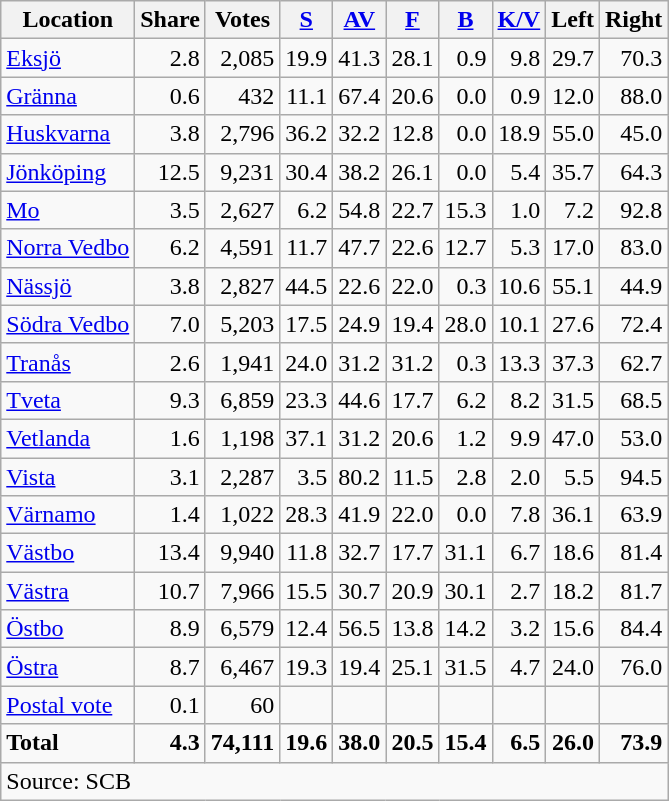<table class="wikitable sortable" style=text-align:right>
<tr>
<th>Location</th>
<th>Share</th>
<th>Votes</th>
<th><a href='#'>S</a></th>
<th><a href='#'>AV</a></th>
<th><a href='#'>F</a></th>
<th><a href='#'>B</a></th>
<th><a href='#'>K/V</a></th>
<th>Left</th>
<th>Right</th>
</tr>
<tr>
<td align=left><a href='#'>Eksjö</a></td>
<td>2.8</td>
<td>2,085</td>
<td>19.9</td>
<td>41.3</td>
<td>28.1</td>
<td>0.9</td>
<td>9.8</td>
<td>29.7</td>
<td>70.3</td>
</tr>
<tr>
<td align=left><a href='#'>Gränna</a></td>
<td>0.6</td>
<td>432</td>
<td>11.1</td>
<td>67.4</td>
<td>20.6</td>
<td>0.0</td>
<td>0.9</td>
<td>12.0</td>
<td>88.0</td>
</tr>
<tr>
<td align=left><a href='#'>Huskvarna</a></td>
<td>3.8</td>
<td>2,796</td>
<td>36.2</td>
<td>32.2</td>
<td>12.8</td>
<td>0.0</td>
<td>18.9</td>
<td>55.0</td>
<td>45.0</td>
</tr>
<tr>
<td align=left><a href='#'>Jönköping</a></td>
<td>12.5</td>
<td>9,231</td>
<td>30.4</td>
<td>38.2</td>
<td>26.1</td>
<td>0.0</td>
<td>5.4</td>
<td>35.7</td>
<td>64.3</td>
</tr>
<tr>
<td align=left><a href='#'>Mo</a></td>
<td>3.5</td>
<td>2,627</td>
<td>6.2</td>
<td>54.8</td>
<td>22.7</td>
<td>15.3</td>
<td>1.0</td>
<td>7.2</td>
<td>92.8</td>
</tr>
<tr>
<td align=left><a href='#'>Norra Vedbo</a></td>
<td>6.2</td>
<td>4,591</td>
<td>11.7</td>
<td>47.7</td>
<td>22.6</td>
<td>12.7</td>
<td>5.3</td>
<td>17.0</td>
<td>83.0</td>
</tr>
<tr>
<td align=left><a href='#'>Nässjö</a></td>
<td>3.8</td>
<td>2,827</td>
<td>44.5</td>
<td>22.6</td>
<td>22.0</td>
<td>0.3</td>
<td>10.6</td>
<td>55.1</td>
<td>44.9</td>
</tr>
<tr>
<td align=left><a href='#'>Södra Vedbo</a></td>
<td>7.0</td>
<td>5,203</td>
<td>17.5</td>
<td>24.9</td>
<td>19.4</td>
<td>28.0</td>
<td>10.1</td>
<td>27.6</td>
<td>72.4</td>
</tr>
<tr>
<td align=left><a href='#'>Tranås</a></td>
<td>2.6</td>
<td>1,941</td>
<td>24.0</td>
<td>31.2</td>
<td>31.2</td>
<td>0.3</td>
<td>13.3</td>
<td>37.3</td>
<td>62.7</td>
</tr>
<tr>
<td align=left><a href='#'>Tveta</a></td>
<td>9.3</td>
<td>6,859</td>
<td>23.3</td>
<td>44.6</td>
<td>17.7</td>
<td>6.2</td>
<td>8.2</td>
<td>31.5</td>
<td>68.5</td>
</tr>
<tr>
<td align=left><a href='#'>Vetlanda</a></td>
<td>1.6</td>
<td>1,198</td>
<td>37.1</td>
<td>31.2</td>
<td>20.6</td>
<td>1.2</td>
<td>9.9</td>
<td>47.0</td>
<td>53.0</td>
</tr>
<tr>
<td align=left><a href='#'>Vista</a></td>
<td>3.1</td>
<td>2,287</td>
<td>3.5</td>
<td>80.2</td>
<td>11.5</td>
<td>2.8</td>
<td>2.0</td>
<td>5.5</td>
<td>94.5</td>
</tr>
<tr>
<td align=left><a href='#'>Värnamo</a></td>
<td>1.4</td>
<td>1,022</td>
<td>28.3</td>
<td>41.9</td>
<td>22.0</td>
<td>0.0</td>
<td>7.8</td>
<td>36.1</td>
<td>63.9</td>
</tr>
<tr>
<td align=left><a href='#'>Västbo</a></td>
<td>13.4</td>
<td>9,940</td>
<td>11.8</td>
<td>32.7</td>
<td>17.7</td>
<td>31.1</td>
<td>6.7</td>
<td>18.6</td>
<td>81.4</td>
</tr>
<tr>
<td align=left><a href='#'>Västra</a></td>
<td>10.7</td>
<td>7,966</td>
<td>15.5</td>
<td>30.7</td>
<td>20.9</td>
<td>30.1</td>
<td>2.7</td>
<td>18.2</td>
<td>81.7</td>
</tr>
<tr>
<td align=left><a href='#'>Östbo</a></td>
<td>8.9</td>
<td>6,579</td>
<td>12.4</td>
<td>56.5</td>
<td>13.8</td>
<td>14.2</td>
<td>3.2</td>
<td>15.6</td>
<td>84.4</td>
</tr>
<tr>
<td align=left><a href='#'>Östra</a></td>
<td>8.7</td>
<td>6,467</td>
<td>19.3</td>
<td>19.4</td>
<td>25.1</td>
<td>31.5</td>
<td>4.7</td>
<td>24.0</td>
<td>76.0</td>
</tr>
<tr>
<td align=left><a href='#'>Postal vote</a></td>
<td>0.1</td>
<td>60</td>
<td></td>
<td></td>
<td></td>
<td></td>
<td></td>
<td></td>
<td></td>
</tr>
<tr>
<td align=left><strong>Total</strong></td>
<td><strong>4.3</strong></td>
<td><strong>74,111</strong></td>
<td><strong>19.6</strong></td>
<td><strong>38.0</strong></td>
<td><strong>20.5</strong></td>
<td><strong>15.4</strong></td>
<td><strong>6.5</strong></td>
<td><strong>26.0</strong></td>
<td><strong>73.9</strong></td>
</tr>
<tr>
<td align=left colspan=10>Source: SCB </td>
</tr>
</table>
